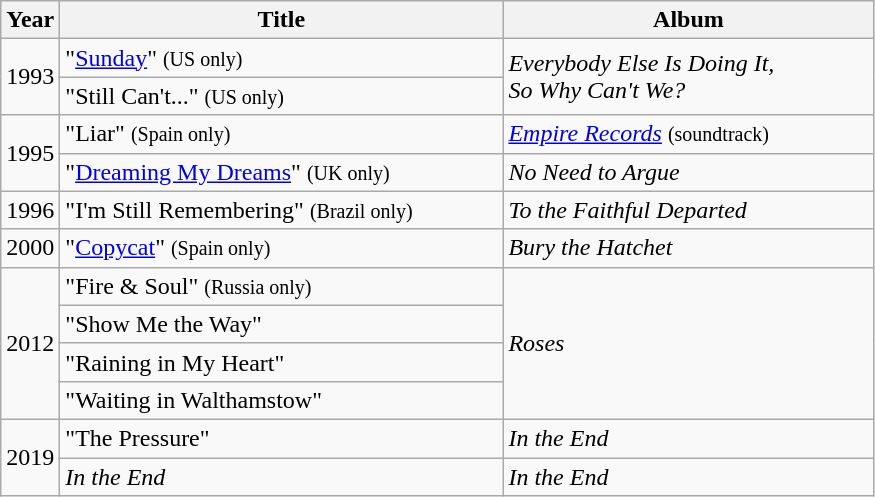<table class="wikitable" style="text-align:center;">
<tr>
<th style="width:2em;">Year</th>
<th style="width:18em;">Title</th>
<th style="width:15em;">Album</th>
</tr>
<tr>
<td rowspan="2">1993</td>
<td style="text-align:left;">"<a href='#'>Sunday</a>" <small>(US only)</small></td>
<td style="text-align:left;" rowspan="2"><em>Everybody Else Is Doing It,<br>So Why Can't We?</em></td>
</tr>
<tr>
<td style="text-align:left;">"Still Can't..." <small>(US only)</small></td>
</tr>
<tr>
<td rowspan="2">1995</td>
<td style="text-align:left;">"Liar" <small>(Spain only)</small></td>
<td style="text-align:left;"><em><a href='#'>Empire Records</a></em> <small>(soundtrack)</small></td>
</tr>
<tr>
<td style="text-align:left;">"<a href='#'>Dreaming My Dreams</a>" <small>(UK only)</small></td>
<td style="text-align:left;"><em>No Need to Argue</em></td>
</tr>
<tr>
<td>1996</td>
<td style="text-align:left;">"I'm Still Remembering" <small>(Brazil only)</small></td>
<td style="text-align:left;"><em>To the Faithful Departed</em></td>
</tr>
<tr>
<td>2000</td>
<td style="text-align:left;">"<a href='#'>Copycat</a>" <small>(Spain only)</small></td>
<td style="text-align:left;"><em>Bury the Hatchet</em></td>
</tr>
<tr>
<td rowspan="4">2012</td>
<td style="text-align:left;">"Fire & Soul" <small>(Russia only)</small></td>
<td style="text-align:left;" rowspan="4"><em>Roses</em></td>
</tr>
<tr>
<td style="text-align:left;">"Show Me the Way"</td>
</tr>
<tr>
<td style="text-align:left;">"Raining in My Heart"</td>
</tr>
<tr>
<td style="text-align:left;">"Waiting in Walthamstow"</td>
</tr>
<tr>
<td rowspan="5">2019</td>
<td style="text-align:left;">"The Pressure"</td>
<td style="text-align:left;"><em>In the End</em></td>
</tr>
<tr>
<td style="text-align:left;"><em>In the End</em></td>
<td style="text-align:left;"><em>In the End</em></td>
</tr>
</table>
